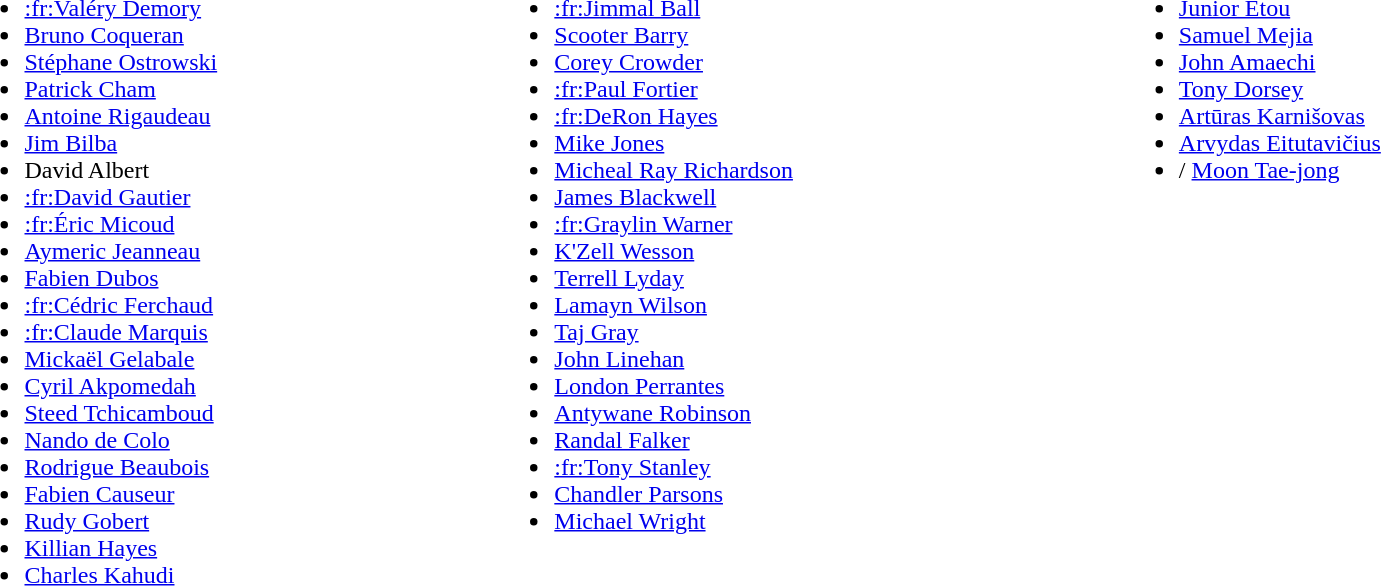<table style="border:0;width:90%;">
<tr style="vertical-align:top;">
<td><br><ul><li> <a href='#'>:fr:Valéry Demory</a></li><li> <a href='#'>Bruno Coqueran</a></li><li> <a href='#'>Stéphane Ostrowski</a></li><li> <a href='#'>Patrick Cham</a></li><li> <a href='#'>Antoine Rigaudeau</a></li><li> <a href='#'>Jim Bilba</a></li><li> David Albert</li><li> <a href='#'>:fr:David Gautier</a></li><li> <a href='#'>:fr:Éric Micoud</a></li><li> <a href='#'>Aymeric Jeanneau</a></li><li> <a href='#'>Fabien Dubos</a></li><li> <a href='#'>:fr:Cédric Ferchaud</a></li><li> <a href='#'>:fr:Claude Marquis</a></li><li> <a href='#'>Mickaël Gelabale</a></li><li> <a href='#'>Cyril Akpomedah</a></li><li> <a href='#'>Steed Tchicamboud</a></li><li> <a href='#'>Nando de Colo</a></li><li> <a href='#'>Rodrigue Beaubois</a></li><li> <a href='#'>Fabien Causeur</a></li><li> <a href='#'>Rudy Gobert</a></li><li> <a href='#'>Killian Hayes</a></li><li> <a href='#'>Charles Kahudi</a></li></ul></td>
<td><br><ul><li> <a href='#'>:fr:Jimmal Ball</a></li><li> <a href='#'>Scooter Barry</a></li><li> <a href='#'>Corey Crowder</a></li><li> <a href='#'>:fr:Paul Fortier</a></li><li> <a href='#'>:fr:DeRon Hayes</a></li><li> <a href='#'>Mike Jones</a></li><li> <a href='#'>Micheal Ray Richardson</a></li><li> <a href='#'>James Blackwell</a></li><li> <a href='#'>:fr:Graylin Warner</a></li><li> <a href='#'>K'Zell Wesson</a></li><li> <a href='#'>Terrell Lyday</a></li><li> <a href='#'>Lamayn Wilson</a></li><li> <a href='#'>Taj Gray</a></li><li> <a href='#'>John Linehan</a></li><li> <a href='#'>London Perrantes</a></li><li> <a href='#'>Antywane Robinson</a></li><li> <a href='#'>Randal Falker</a></li><li> <a href='#'>:fr:Tony Stanley</a></li><li> <a href='#'>Chandler Parsons</a></li><li> <a href='#'>Michael Wright</a></li></ul></td>
<td><br><ul><li><a href='#'>Junior Etou</a></li><li> <a href='#'>Samuel Mejia</a></li><li> <a href='#'>John Amaechi</a></li><li> <a href='#'>Tony Dorsey</a></li><li> <a href='#'>Artūras Karnišovas</a></li><li> <a href='#'>Arvydas Eitutavičius</a></li><li>/ <a href='#'>Moon Tae-jong</a></li></ul></td>
</tr>
</table>
